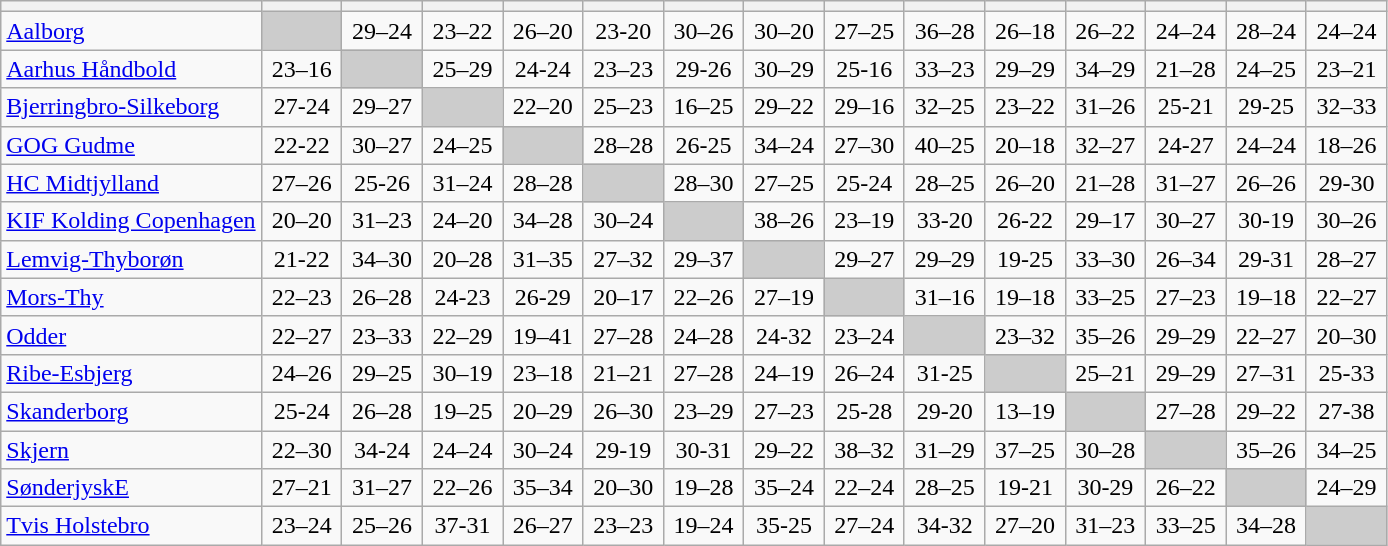<table class="wikitable" style="text-align: center;" width="925">
<tr>
<th width=200></th>
<th width=55></th>
<th width=55></th>
<th width=55></th>
<th width=55></th>
<th width=55></th>
<th width=55></th>
<th width=55></th>
<th width=55></th>
<th width=55></th>
<th width=55></th>
<th width=55></th>
<th width=55></th>
<th width=55></th>
<th width=55></th>
</tr>
<tr>
<td style="text-align: left;"><a href='#'>Aalborg</a></td>
<td bgcolor=#CCCCCC> </td>
<td>29–24</td>
<td>23–22</td>
<td>26–20</td>
<td>23-20</td>
<td>30–26</td>
<td>30–20</td>
<td>27–25</td>
<td>36–28</td>
<td>26–18</td>
<td>26–22</td>
<td>24–24</td>
<td>28–24</td>
<td>24–24</td>
</tr>
<tr>
<td style="text-align: left;"><a href='#'>Aarhus Håndbold</a></td>
<td>23–16</td>
<td bgcolor=#CCCCCC> </td>
<td>25–29</td>
<td>24-24</td>
<td>23–23</td>
<td>29-26</td>
<td>30–29</td>
<td>25-16</td>
<td>33–23</td>
<td>29–29</td>
<td>34–29</td>
<td>21–28</td>
<td>24–25</td>
<td>23–21</td>
</tr>
<tr>
<td style="text-align: left;"><a href='#'>Bjerringbro-Silkeborg</a></td>
<td>27-24</td>
<td>29–27</td>
<td bgcolor=#CCCCCC> </td>
<td>22–20</td>
<td>25–23</td>
<td>16–25</td>
<td>29–22</td>
<td>29–16</td>
<td>32–25</td>
<td>23–22</td>
<td>31–26</td>
<td>25-21</td>
<td>29-25</td>
<td>32–33</td>
</tr>
<tr>
<td style="text-align: left;"><a href='#'>GOG Gudme</a></td>
<td>22-22</td>
<td>30–27</td>
<td>24–25</td>
<td bgcolor=#CCCCCC> </td>
<td>28–28</td>
<td>26-25</td>
<td>34–24</td>
<td>27–30</td>
<td>40–25</td>
<td>20–18</td>
<td>32–27</td>
<td>24-27</td>
<td>24–24</td>
<td>18–26</td>
</tr>
<tr>
<td style="text-align: left;"><a href='#'>HC Midtjylland</a></td>
<td>27–26</td>
<td>25-26</td>
<td>31–24</td>
<td>28–28</td>
<td bgcolor=#CCCCCC> </td>
<td>28–30</td>
<td>27–25</td>
<td>25-24</td>
<td>28–25</td>
<td>26–20</td>
<td>21–28</td>
<td>31–27</td>
<td>26–26</td>
<td>29-30</td>
</tr>
<tr>
<td style="text-align: left;"><a href='#'>KIF Kolding Copenhagen</a></td>
<td>20–20</td>
<td>31–23</td>
<td>24–20</td>
<td>34–28</td>
<td>30–24</td>
<td bgcolor=#CCCCCC> </td>
<td>38–26</td>
<td>23–19</td>
<td>33-20</td>
<td>26-22</td>
<td>29–17</td>
<td>30–27</td>
<td>30-19</td>
<td>30–26</td>
</tr>
<tr>
<td style="text-align: left;"><a href='#'>Lemvig-Thyborøn</a></td>
<td>21-22</td>
<td>34–30</td>
<td>20–28</td>
<td>31–35</td>
<td>27–32</td>
<td>29–37</td>
<td bgcolor=#CCCCCC> </td>
<td>29–27</td>
<td>29–29</td>
<td>19-25</td>
<td>33–30</td>
<td>26–34</td>
<td>29-31</td>
<td>28–27</td>
</tr>
<tr>
<td style="text-align: left;"><a href='#'>Mors-Thy</a></td>
<td>22–23</td>
<td>26–28</td>
<td>24-23</td>
<td>26-29</td>
<td>20–17</td>
<td>22–26</td>
<td>27–19</td>
<td bgcolor=#CCCCCC> </td>
<td>31–16</td>
<td>19–18</td>
<td>33–25</td>
<td>27–23</td>
<td>19–18</td>
<td>22–27</td>
</tr>
<tr>
<td style="text-align: left;"><a href='#'>Odder</a></td>
<td>22–27</td>
<td>23–33</td>
<td>22–29</td>
<td>19–41</td>
<td>27–28</td>
<td>24–28</td>
<td>24-32</td>
<td>23–24</td>
<td bgcolor=#CCCCCC> </td>
<td>23–32</td>
<td>35–26</td>
<td>29–29</td>
<td>22–27</td>
<td>20–30</td>
</tr>
<tr>
<td style="text-align: left;"><a href='#'>Ribe-Esbjerg</a></td>
<td>24–26</td>
<td>29–25</td>
<td>30–19</td>
<td>23–18</td>
<td>21–21</td>
<td>27–28</td>
<td>24–19</td>
<td>26–24</td>
<td>31-25</td>
<td bgcolor=#CCCCCC> </td>
<td>25–21</td>
<td>29–29</td>
<td>27–31</td>
<td 25-33>25-33</td>
</tr>
<tr>
<td style="text-align: left;"><a href='#'>Skanderborg</a></td>
<td>25-24</td>
<td>26–28</td>
<td>19–25</td>
<td>20–29</td>
<td>26–30</td>
<td>23–29</td>
<td>27–23</td>
<td>25-28</td>
<td>29-20</td>
<td>13–19</td>
<td bgcolor=#CCCCCC> </td>
<td>27–28</td>
<td>29–22</td>
<td>27-38</td>
</tr>
<tr>
<td style="text-align: left;"><a href='#'>Skjern</a></td>
<td>22–30</td>
<td>34-24</td>
<td>24–24</td>
<td>30–24</td>
<td>29-19</td>
<td>30-31</td>
<td>29–22</td>
<td>38–32</td>
<td>31–29</td>
<td>37–25</td>
<td>30–28</td>
<td bgcolor=#CCCCCC> </td>
<td>35–26</td>
<td>34–25</td>
</tr>
<tr>
<td style="text-align: left;"><a href='#'>SønderjyskE</a></td>
<td>27–21</td>
<td>31–27</td>
<td>22–26</td>
<td>35–34</td>
<td>20–30</td>
<td>19–28</td>
<td>35–24</td>
<td>22–24</td>
<td>28–25</td>
<td>19-21</td>
<td>30-29</td>
<td>26–22</td>
<td bgcolor=#CCCCCC> </td>
<td>24–29</td>
</tr>
<tr>
<td style="text-align: left;"><a href='#'>Tvis Holstebro</a></td>
<td>23–24</td>
<td>25–26</td>
<td>37-31</td>
<td>26–27</td>
<td>23–23</td>
<td>19–24</td>
<td>35-25</td>
<td>27–24</td>
<td>34-32</td>
<td>27–20</td>
<td>31–23</td>
<td>33–25</td>
<td>34–28</td>
<td bgcolor=#CCCCCC> </td>
</tr>
</table>
